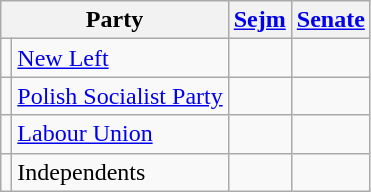<table class="wikitable">
<tr>
<th colspan="2">Party</th>
<th><a href='#'>Sejm</a></th>
<th><a href='#'>Senate</a></th>
</tr>
<tr>
<td></td>
<td><a href='#'>New Left</a></td>
<td><br></td>
<td><br></td>
</tr>
<tr>
<td></td>
<td><a href='#'>Polish Socialist Party</a></td>
<td></td>
<td><br></td>
</tr>
<tr>
<td></td>
<td><a href='#'>Labour Union</a></td>
<td></td>
<td><br></td>
</tr>
<tr>
<td></td>
<td>Independents</td>
<td><br></td>
<td><br></td>
</tr>
</table>
